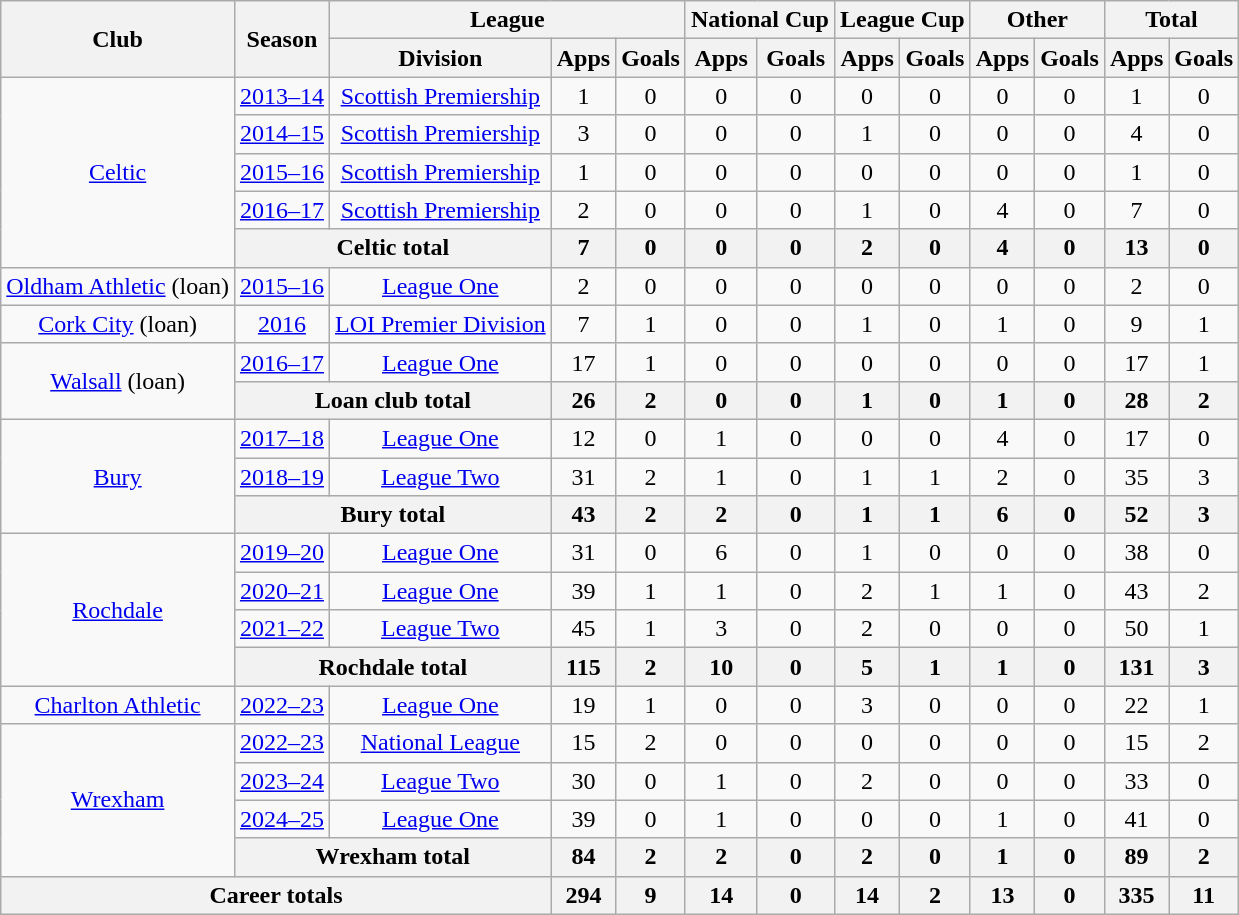<table class="wikitable" style="text-align:center">
<tr>
<th rowspan="2">Club</th>
<th rowspan="2">Season</th>
<th colspan="3">League</th>
<th colspan="2">National Cup</th>
<th colspan="2">League Cup</th>
<th colspan="2">Other</th>
<th colspan="2">Total</th>
</tr>
<tr>
<th>Division</th>
<th>Apps</th>
<th>Goals</th>
<th>Apps</th>
<th>Goals</th>
<th>Apps</th>
<th>Goals</th>
<th>Apps</th>
<th>Goals</th>
<th>Apps</th>
<th>Goals</th>
</tr>
<tr>
<td rowspan="5"><a href='#'>Celtic</a></td>
<td><a href='#'>2013–14</a></td>
<td><a href='#'>Scottish Premiership</a></td>
<td>1</td>
<td>0</td>
<td>0</td>
<td>0</td>
<td>0</td>
<td>0</td>
<td>0</td>
<td>0</td>
<td>1</td>
<td>0</td>
</tr>
<tr>
<td><a href='#'>2014–15</a></td>
<td><a href='#'>Scottish Premiership</a></td>
<td>3</td>
<td>0</td>
<td>0</td>
<td>0</td>
<td>1</td>
<td>0</td>
<td>0</td>
<td>0</td>
<td>4</td>
<td>0</td>
</tr>
<tr>
<td><a href='#'>2015–16</a></td>
<td><a href='#'>Scottish Premiership</a></td>
<td>1</td>
<td>0</td>
<td>0</td>
<td>0</td>
<td>0</td>
<td>0</td>
<td>0</td>
<td>0</td>
<td>1</td>
<td>0</td>
</tr>
<tr>
<td><a href='#'>2016–17</a></td>
<td><a href='#'>Scottish Premiership</a></td>
<td>2</td>
<td>0</td>
<td>0</td>
<td>0</td>
<td>1</td>
<td>0</td>
<td>4</td>
<td>0</td>
<td>7</td>
<td>0</td>
</tr>
<tr>
<th colspan="2">Celtic total</th>
<th>7</th>
<th>0</th>
<th>0</th>
<th>0</th>
<th>2</th>
<th>0</th>
<th>4</th>
<th>0</th>
<th>13</th>
<th>0</th>
</tr>
<tr>
<td><a href='#'>Oldham Athletic</a> (loan)</td>
<td><a href='#'>2015–16</a></td>
<td><a href='#'>League One</a></td>
<td>2</td>
<td>0</td>
<td>0</td>
<td>0</td>
<td>0</td>
<td>0</td>
<td>0</td>
<td>0</td>
<td>2</td>
<td>0</td>
</tr>
<tr>
<td><a href='#'>Cork City</a> (loan)</td>
<td><a href='#'>2016</a></td>
<td><a href='#'>LOI Premier Division</a></td>
<td>7</td>
<td>1</td>
<td>0</td>
<td>0</td>
<td>1</td>
<td>0</td>
<td>1</td>
<td>0</td>
<td>9</td>
<td>1</td>
</tr>
<tr>
<td rowspan="2"><a href='#'>Walsall</a> (loan)</td>
<td><a href='#'>2016–17</a></td>
<td><a href='#'>League One</a></td>
<td>17</td>
<td>1</td>
<td>0</td>
<td>0</td>
<td>0</td>
<td>0</td>
<td>0</td>
<td>0</td>
<td>17</td>
<td>1</td>
</tr>
<tr>
<th colspan="2">Loan club total</th>
<th>26</th>
<th>2</th>
<th>0</th>
<th>0</th>
<th>1</th>
<th>0</th>
<th>1</th>
<th>0</th>
<th>28</th>
<th>2</th>
</tr>
<tr>
<td rowspan="3"><a href='#'>Bury</a></td>
<td><a href='#'>2017–18</a></td>
<td><a href='#'>League One</a></td>
<td>12</td>
<td>0</td>
<td>1</td>
<td>0</td>
<td>0</td>
<td>0</td>
<td>4</td>
<td>0</td>
<td>17</td>
<td>0</td>
</tr>
<tr>
<td><a href='#'>2018–19</a></td>
<td><a href='#'>League Two</a></td>
<td>31</td>
<td>2</td>
<td>1</td>
<td>0</td>
<td>1</td>
<td>1</td>
<td>2</td>
<td>0</td>
<td>35</td>
<td>3</td>
</tr>
<tr>
<th colspan="2">Bury total</th>
<th>43</th>
<th>2</th>
<th>2</th>
<th>0</th>
<th>1</th>
<th>1</th>
<th>6</th>
<th>0</th>
<th>52</th>
<th>3</th>
</tr>
<tr>
<td rowspan="4"><a href='#'>Rochdale</a></td>
<td><a href='#'>2019–20</a></td>
<td><a href='#'>League One</a></td>
<td>31</td>
<td>0</td>
<td>6</td>
<td>0</td>
<td>1</td>
<td>0</td>
<td>0</td>
<td>0</td>
<td>38</td>
<td>0</td>
</tr>
<tr>
<td><a href='#'>2020–21</a></td>
<td><a href='#'>League One</a></td>
<td>39</td>
<td>1</td>
<td>1</td>
<td>0</td>
<td>2</td>
<td>1</td>
<td>1</td>
<td>0</td>
<td>43</td>
<td>2</td>
</tr>
<tr>
<td><a href='#'>2021–22</a></td>
<td><a href='#'>League Two</a></td>
<td>45</td>
<td>1</td>
<td>3</td>
<td>0</td>
<td>2</td>
<td>0</td>
<td>0</td>
<td>0</td>
<td>50</td>
<td>1</td>
</tr>
<tr>
<th colspan="2">Rochdale total</th>
<th>115</th>
<th>2</th>
<th>10</th>
<th>0</th>
<th>5</th>
<th>1</th>
<th>1</th>
<th>0</th>
<th>131</th>
<th>3</th>
</tr>
<tr>
<td><a href='#'>Charlton Athletic</a></td>
<td><a href='#'>2022–23</a></td>
<td><a href='#'>League One</a></td>
<td>19</td>
<td>1</td>
<td>0</td>
<td>0</td>
<td>3</td>
<td>0</td>
<td>0</td>
<td>0</td>
<td>22</td>
<td>1</td>
</tr>
<tr>
<td rowspan="4"><a href='#'>Wrexham</a></td>
<td><a href='#'>2022–23</a></td>
<td><a href='#'>National League</a></td>
<td>15</td>
<td>2</td>
<td>0</td>
<td>0</td>
<td>0</td>
<td>0</td>
<td>0</td>
<td>0</td>
<td>15</td>
<td>2</td>
</tr>
<tr>
<td><a href='#'>2023–24</a></td>
<td><a href='#'>League Two</a></td>
<td>30</td>
<td>0</td>
<td>1</td>
<td>0</td>
<td>2</td>
<td>0</td>
<td>0</td>
<td>0</td>
<td>33</td>
<td>0</td>
</tr>
<tr>
<td><a href='#'>2024–25</a></td>
<td><a href='#'>League One</a></td>
<td>39</td>
<td>0</td>
<td>1</td>
<td>0</td>
<td>0</td>
<td>0</td>
<td>1</td>
<td>0</td>
<td>41</td>
<td>0</td>
</tr>
<tr>
<th colspan="2">Wrexham total</th>
<th>84</th>
<th>2</th>
<th>2</th>
<th>0</th>
<th>2</th>
<th>0</th>
<th>1</th>
<th>0</th>
<th>89</th>
<th>2</th>
</tr>
<tr>
<th colspan="3">Career totals</th>
<th>294</th>
<th>9</th>
<th>14</th>
<th>0</th>
<th>14</th>
<th>2</th>
<th>13</th>
<th>0</th>
<th>335</th>
<th>11</th>
</tr>
</table>
